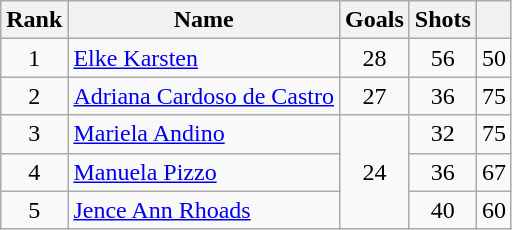<table class="wikitable sortable" style="text-align: center;">
<tr>
<th>Rank</th>
<th>Name</th>
<th>Goals</th>
<th>Shots</th>
<th></th>
</tr>
<tr>
<td>1</td>
<td align=left> <a href='#'>Elke Karsten</a></td>
<td>28</td>
<td>56</td>
<td>50</td>
</tr>
<tr>
<td>2</td>
<td align=left> <a href='#'>Adriana Cardoso de Castro</a></td>
<td>27</td>
<td>36</td>
<td>75</td>
</tr>
<tr>
<td>3</td>
<td align=left> <a href='#'>Mariela Andino</a></td>
<td rowspan=3>24</td>
<td>32</td>
<td>75</td>
</tr>
<tr>
<td>4</td>
<td align=left> <a href='#'>Manuela Pizzo</a></td>
<td>36</td>
<td>67</td>
</tr>
<tr>
<td>5</td>
<td align=left> <a href='#'>Jence Ann Rhoads</a></td>
<td>40</td>
<td>60</td>
</tr>
</table>
